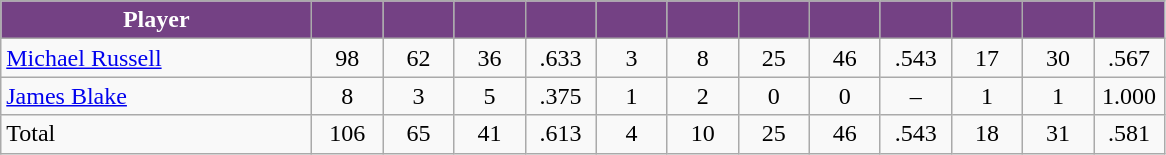<table class="wikitable" style="text-align:center">
<tr>
<th style="background:#744184; color:white" width="200px">Player</th>
<th style="background:#744184; color:white" width="40px"></th>
<th style="background:#744184; color:white" width="40px"></th>
<th style="background:#744184; color:white" width="40px"></th>
<th style="background:#744184; color:white" width="40px"></th>
<th style="background:#744184; color:white" width="40px"></th>
<th style="background:#744184; color:white" width="40px"></th>
<th style="background:#744184; color:white" width="40px"></th>
<th style="background:#744184; color:white" width="40px"></th>
<th style="background:#744184; color:white" width="40px"></th>
<th style="background:#744184; color:white" width="40px"></th>
<th style="background:#744184; color:white" width="40px"></th>
<th style="background:#744184; color:white" width="40px"></th>
</tr>
<tr>
<td style="text-align:left"><a href='#'>Michael Russell</a></td>
<td>98</td>
<td>62</td>
<td>36</td>
<td>.633</td>
<td>3</td>
<td>8</td>
<td>25</td>
<td>46</td>
<td>.543</td>
<td>17</td>
<td>30</td>
<td>.567</td>
</tr>
<tr>
<td style="text-align:left"><a href='#'>James Blake</a></td>
<td>8</td>
<td>3</td>
<td>5</td>
<td>.375</td>
<td>1</td>
<td>2</td>
<td>0</td>
<td>0</td>
<td>–</td>
<td>1</td>
<td>1</td>
<td>1.000</td>
</tr>
<tr>
<td style="text-align:left">Total</td>
<td>106</td>
<td>65</td>
<td>41</td>
<td>.613</td>
<td>4</td>
<td>10</td>
<td>25</td>
<td>46</td>
<td>.543</td>
<td>18</td>
<td>31</td>
<td>.581</td>
</tr>
</table>
